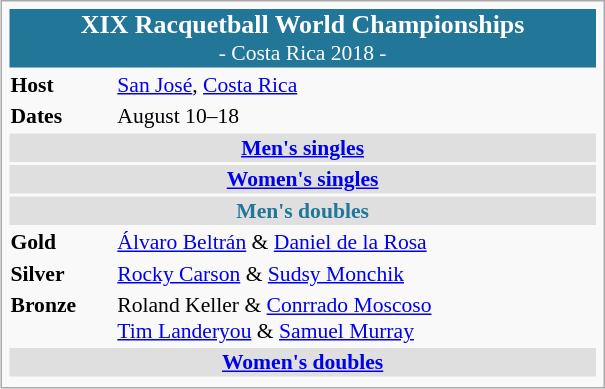<table class="infobox" style="font-size: 90%; width: 28em;">
<tr>
<td colspan="2" style="background: #227799; text-align: center; color:#ffffff;"><big><strong>XIX Racquetball World Championships</strong></big><br>- Costa Rica 2018 -</td>
</tr>
<tr style="vertical-align:top;">
<td><strong>Host</strong></td>
<td> <a href='#'>San José</a>,  <a href='#'>Costa Rica</a></td>
</tr>
<tr style="vertical-align:top;">
<td><strong>Dates</strong></td>
<td>August 10–18</td>
</tr>
<tr style="vertical-align:top;">
<td colspan="2" style="background: #dfdfdf; text-align: center; color:#227799;"><strong><a href='#'>Men's singles</a></strong></td>
</tr>
<tr style="vertical-align:top;">
<td colspan="2" style="background: #dfdfdf; text-align: center; color:#227799;"><strong><a href='#'>Women's singles</a></strong></td>
</tr>
<tr style="vertical-align:top;">
<td colspan="2" style="background: #dfdfdf; text-align: center; color:#227799;"><strong>Men's doubles</strong></td>
</tr>
<tr style="vertical-align:top;">
<td><strong>Gold</strong> </td>
<td> <a href='#'>Álvaro Beltrán</a> & <a href='#'>Daniel de la Rosa</a></td>
</tr>
<tr>
<td><strong>Silver</strong> </td>
<td> <a href='#'>Rocky Carson</a> & <a href='#'>Sudsy Monchik</a></td>
</tr>
<tr>
<td><strong>Bronze</strong> </td>
<td> Roland Keller & <a href='#'>Conrrado Moscoso</a><br> <a href='#'>Tim Landeryou</a> & <a href='#'>Samuel Murray</a></td>
</tr>
<tr style="vertical-align:top;">
<td colspan="2" style="background: #dfdfdf; text-align: center; color:#227799;"><strong><a href='#'>Women's doubles</a></strong></td>
</tr>
<tr style="vertical-align:top;">
</tr>
</table>
